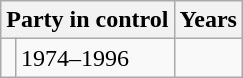<table class="wikitable">
<tr>
<th colspan="2">Party in control</th>
<th>Years</th>
</tr>
<tr>
<td></td>
<td>1974–1996</td>
</tr>
</table>
